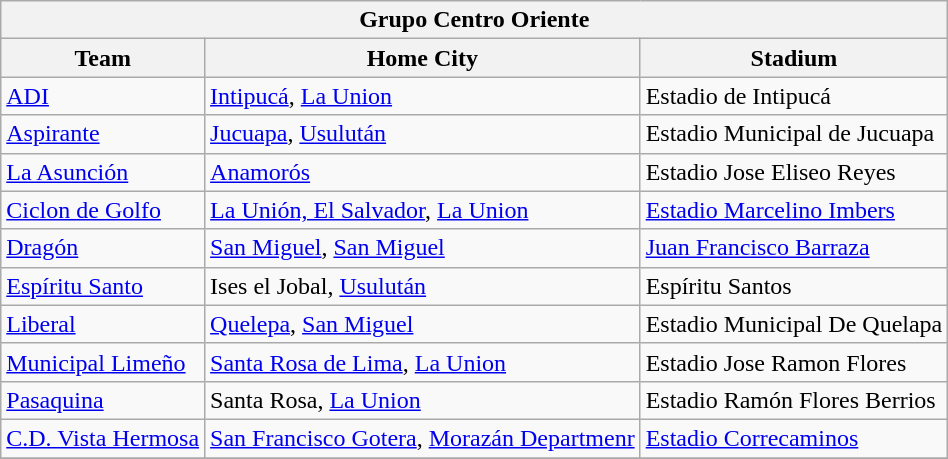<table class="wikitable sortable">
<tr>
<th colspan=9>Grupo Centro Oriente</th>
</tr>
<tr>
<th>Team</th>
<th>Home City</th>
<th>Stadium</th>
</tr>
<tr>
<td><a href='#'>ADI</a></td>
<td><a href='#'>Intipucá</a>, <a href='#'>La Union</a></td>
<td>Estadio de Intipucá</td>
</tr>
<tr>
<td><a href='#'>Aspirante</a></td>
<td><a href='#'>Jucuapa</a>, <a href='#'>Usulután</a></td>
<td>Estadio Municipal de Jucuapa</td>
</tr>
<tr>
<td><a href='#'>La Asunción</a></td>
<td><a href='#'>Anamorós</a></td>
<td>Estadio Jose Eliseo Reyes</td>
</tr>
<tr>
<td><a href='#'>Ciclon de Golfo</a></td>
<td><a href='#'>La Unión, El Salvador</a>, <a href='#'>La Union</a></td>
<td><a href='#'>Estadio Marcelino Imbers</a></td>
</tr>
<tr>
<td><a href='#'>Dragón</a></td>
<td><a href='#'>San Miguel</a>, <a href='#'>San Miguel</a></td>
<td><a href='#'>Juan Francisco Barraza</a></td>
</tr>
<tr>
<td><a href='#'>Espíritu Santo</a></td>
<td>Ises el Jobal, <a href='#'>Usulután</a></td>
<td>Espíritu Santos</td>
</tr>
<tr>
<td><a href='#'>Liberal</a></td>
<td><a href='#'>Quelepa</a>, <a href='#'>San Miguel</a></td>
<td>Estadio Municipal De Quelapa</td>
</tr>
<tr>
<td><a href='#'>Municipal Limeño</a></td>
<td><a href='#'>Santa Rosa de Lima</a>, <a href='#'>La Union</a></td>
<td>Estadio Jose Ramon Flores</td>
</tr>
<tr>
<td><a href='#'>Pasaquina</a></td>
<td>Santa Rosa, <a href='#'>La Union</a></td>
<td>Estadio Ramón Flores Berrios</td>
</tr>
<tr>
<td><a href='#'>C.D. Vista Hermosa</a></td>
<td><a href='#'>San Francisco Gotera</a>, <a href='#'>Morazán Departmenr</a></td>
<td><a href='#'>Estadio Correcaminos</a></td>
</tr>
<tr>
</tr>
</table>
